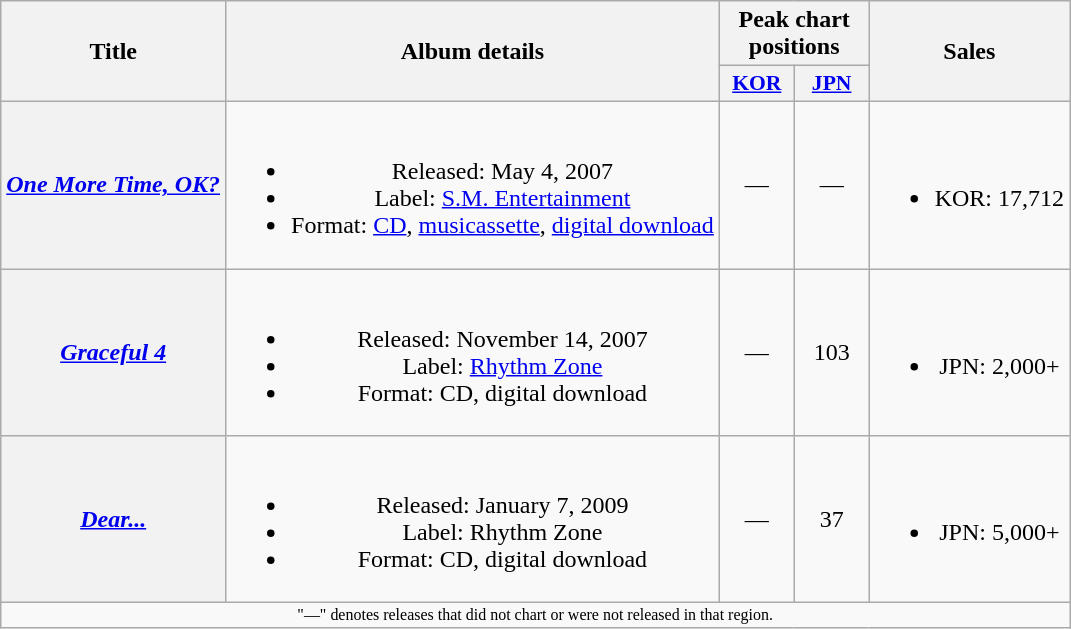<table class="wikitable plainrowheaders" style="text-align:center;">
<tr>
<th scope="col" rowspan="2">Title</th>
<th scope="col" rowspan="2">Album details</th>
<th scope="col" colspan="2">Peak chart positions</th>
<th scope="col" rowspan="2">Sales</th>
</tr>
<tr>
<th scope="col" style="width:3em;font-size:90%;"><a href='#'>KOR</a><br></th>
<th scope="col" style="width:3em;font-size:90%;"><a href='#'>JPN</a><br></th>
</tr>
<tr>
<th scope="row"><em><a href='#'>One More Time, OK?</a></em></th>
<td><br><ul><li>Released: May 4, 2007 </li><li>Label: <a href='#'>S.M. Entertainment</a></li><li>Format: <a href='#'>CD</a>, <a href='#'>musicassette</a>, <a href='#'>digital download</a></li></ul></td>
<td>—</td>
<td>—</td>
<td><br><ul><li>KOR: 17,712</li></ul></td>
</tr>
<tr>
<th scope="row"><em><a href='#'>Graceful 4</a></em></th>
<td><br><ul><li>Released: November 14, 2007 </li><li>Label: <a href='#'>Rhythm Zone</a></li><li>Format: CD, digital download</li></ul></td>
<td>—</td>
<td>103</td>
<td><br><ul><li>JPN: 2,000+</li></ul></td>
</tr>
<tr>
<th scope="row"><em><a href='#'>Dear...</a></em></th>
<td><br><ul><li>Released: January 7, 2009 </li><li>Label: Rhythm Zone</li><li>Format: CD, digital download</li></ul></td>
<td>—</td>
<td>37</td>
<td><br><ul><li>JPN: 5,000+</li></ul></td>
</tr>
<tr>
<td colspan="5" style="font-size:8pt;">"—" denotes releases that did not chart or were not released in that region.</td>
</tr>
</table>
